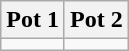<table class="wikitable">
<tr>
<th>Pot 1</th>
<th>Pot 2</th>
</tr>
<tr>
<td></td>
<td></td>
</tr>
</table>
